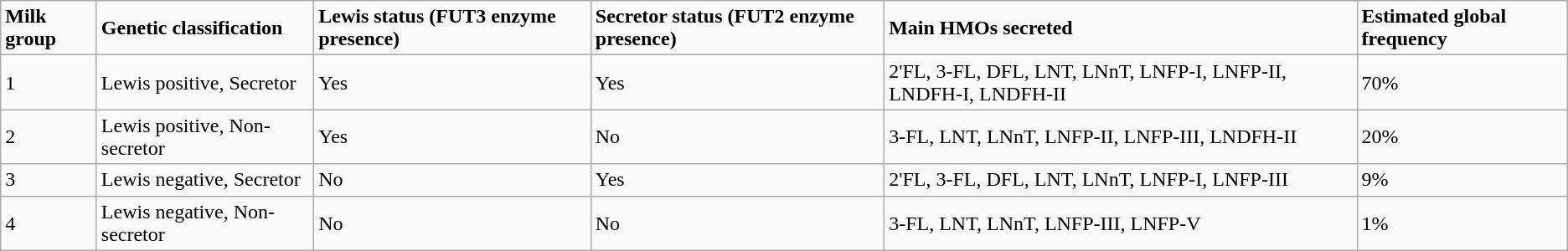<table class="wikitable">
<tr>
<td><strong>Milk group</strong></td>
<td><strong>Genetic classification</strong></td>
<td><strong>Lewis status (FUT3 enzyme presence)</strong></td>
<td><strong>Secretor status (FUT2 enzyme presence)</strong></td>
<td><strong>Main HMOs secreted</strong></td>
<td><strong>Estimated global frequency</strong></td>
</tr>
<tr>
<td>1</td>
<td>Lewis positive, Secretor</td>
<td>Yes</td>
<td>Yes</td>
<td>2'FL, 3-FL, DFL, LNT, LNnT, LNFP-I, LNFP-II, LNDFH-I, LNDFH-II</td>
<td>70%</td>
</tr>
<tr>
<td>2</td>
<td>Lewis positive, Non-secretor</td>
<td>Yes</td>
<td>No</td>
<td>3-FL, LNT, LNnT, LNFP-II, LNFP-III, LNDFH-II</td>
<td>20%</td>
</tr>
<tr>
<td>3</td>
<td>Lewis negative, Secretor</td>
<td>No</td>
<td>Yes</td>
<td>2'FL, 3-FL, DFL, LNT, LNnT, LNFP-I, LNFP-III</td>
<td>9%</td>
</tr>
<tr>
<td>4</td>
<td>Lewis negative, Non-secretor</td>
<td>No</td>
<td>No</td>
<td>3-FL, LNT, LNnT, LNFP-III, LNFP-V</td>
<td>1%</td>
</tr>
</table>
